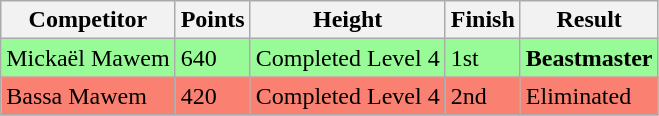<table class="wikitable sortable">
<tr>
<th>Competitor</th>
<th>Points</th>
<th>Height</th>
<th>Finish</th>
<th>Result</th>
</tr>
<tr style="background-color:#98fb98">
<td> Mickaël Mawem</td>
<td>640</td>
<td>Completed Level 4</td>
<td>1st</td>
<td><strong>Beastmaster</strong></td>
</tr>
<tr style="background-color:#fa8072">
<td> Bassa Mawem</td>
<td>420</td>
<td>Completed Level 4</td>
<td>2nd</td>
<td>Eliminated</td>
</tr>
</table>
